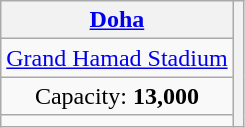<table class="wikitable" style="text-align:center">
<tr>
<th><a href='#'>Doha</a></th>
<th rowspan="4"></th>
</tr>
<tr>
<td><a href='#'>Grand Hamad Stadium</a></td>
</tr>
<tr>
<td>Capacity: <strong>13,000</strong></td>
</tr>
<tr>
<td></td>
</tr>
</table>
